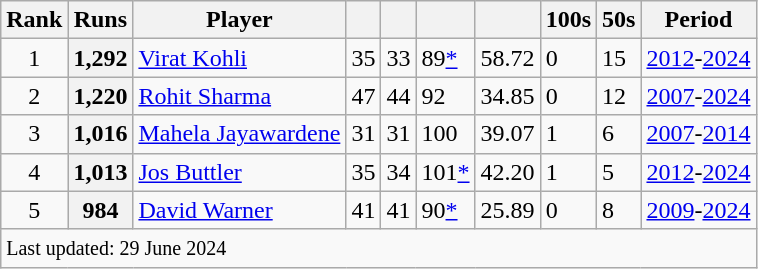<table class="wikitable sortable">
<tr>
<th>Rank</th>
<th>Runs</th>
<th>Player</th>
<th></th>
<th></th>
<th></th>
<th></th>
<th>100s</th>
<th>50s</th>
<th>Period</th>
</tr>
<tr>
<td align=center>1</td>
<th>1,292</th>
<td> <a href='#'>Virat Kohli</a></td>
<td>35</td>
<td>33</td>
<td>89<a href='#'>*</a></td>
<td>58.72</td>
<td>0</td>
<td>15</td>
<td><a href='#'>2012</a>-<a href='#'>2024</a></td>
</tr>
<tr>
<td align=center>2</td>
<th>1,220</th>
<td> <a href='#'>Rohit Sharma</a></td>
<td>47</td>
<td>44</td>
<td>92</td>
<td>34.85</td>
<td>0</td>
<td>12</td>
<td><a href='#'>2007</a>-<a href='#'>2024</a></td>
</tr>
<tr>
<td align=center>3</td>
<th>1,016</th>
<td> <a href='#'>Mahela Jayawardene</a></td>
<td>31</td>
<td>31</td>
<td>100</td>
<td>39.07</td>
<td>1</td>
<td>6</td>
<td><a href='#'>2007</a>-<a href='#'>2014</a></td>
</tr>
<tr>
<td align=center>4</td>
<th>1,013</th>
<td> <a href='#'>Jos Buttler</a></td>
<td>35</td>
<td>34</td>
<td>101<a href='#'>*</a></td>
<td>42.20</td>
<td>1</td>
<td>5</td>
<td><a href='#'>2012</a>-<a href='#'>2024</a></td>
</tr>
<tr>
<td align=center>5</td>
<th>984</th>
<td> <a href='#'>David Warner</a></td>
<td>41</td>
<td>41</td>
<td>90<a href='#'>*</a></td>
<td>25.89</td>
<td>0</td>
<td>8</td>
<td><a href='#'>2009</a>-<a href='#'>2024</a></td>
</tr>
<tr>
<td colspan="10"><small>Last updated: 29 June 2024</small></td>
</tr>
</table>
